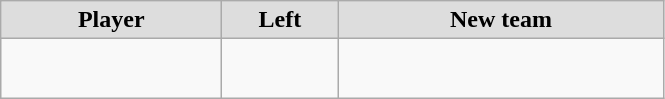<table class="wikitable" style="text-align: center">
<tr align="center"  bgcolor="#dddddd">
<td style="width:140px"><strong>Player</strong></td>
<td style="width:70px"><strong>Left</strong></td>
<td style="width:210px"><strong>New team</strong></td>
</tr>
<tr style="height:40px">
<td></td>
<td style="font-size: 80%"></td>
<td></td>
</tr>
</table>
